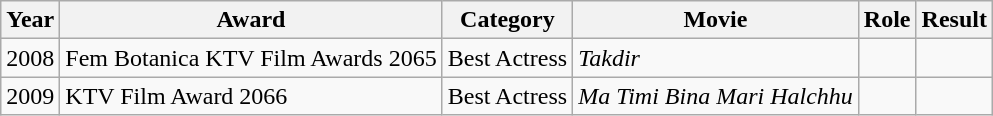<table class="wikitable">
<tr>
<th>Year</th>
<th>Award</th>
<th>Category</th>
<th>Movie</th>
<th>Role</th>
<th>Result</th>
</tr>
<tr>
<td>2008</td>
<td>Fem Botanica KTV Film Awards 2065</td>
<td>Best Actress</td>
<td><em>Takdir</em></td>
<td></td>
<td></td>
</tr>
<tr>
<td>2009</td>
<td>KTV Film Award 2066</td>
<td>Best Actress</td>
<td><em>Ma Timi Bina Mari Halchhu</em></td>
<td></td>
<td></td>
</tr>
</table>
